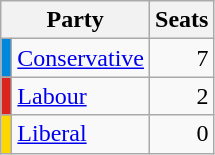<table class="wikitable">
<tr>
<th colspan=2>Party</th>
<th>Seats</th>
</tr>
<tr>
<th style="background-color: #0087DC"></th>
<td><a href='#'>Conservative</a></td>
<td align=right>7</td>
</tr>
<tr>
<th style="background-color: #DC241f"></th>
<td><a href='#'>Labour</a></td>
<td align=right>2</td>
</tr>
<tr>
<th style="background-color: #ffd700"></th>
<td><a href='#'>Liberal</a></td>
<td align=right>0</td>
</tr>
</table>
